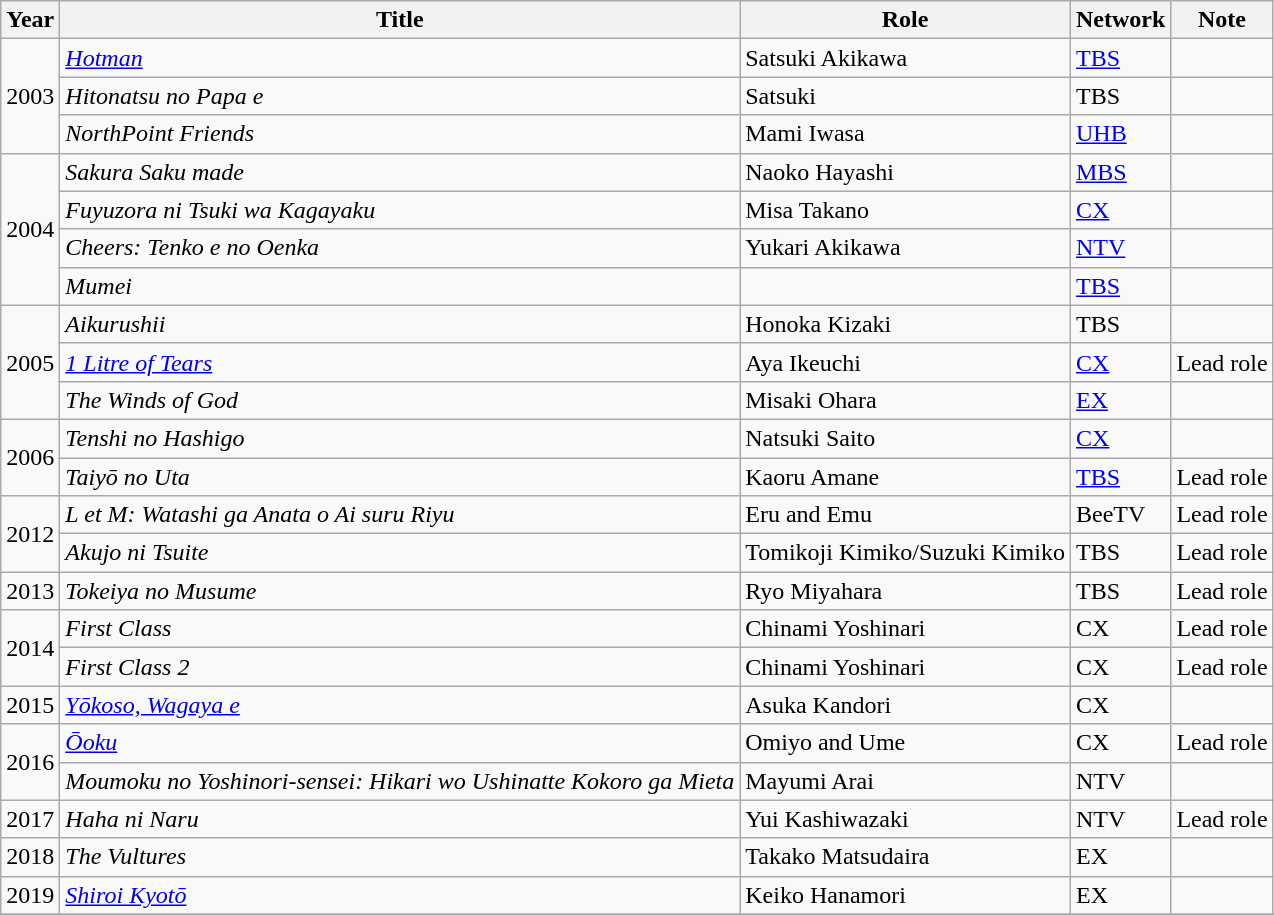<table class="wikitable">
<tr>
<th>Year</th>
<th>Title</th>
<th>Role</th>
<th>Network</th>
<th class="unsortable">Note</th>
</tr>
<tr>
<td rowspan="3">2003</td>
<td><em><a href='#'>Hotman</a></em></td>
<td>Satsuki Akikawa</td>
<td><a href='#'>TBS</a></td>
<td></td>
</tr>
<tr>
<td><em>Hitonatsu no Papa e</em></td>
<td>Satsuki</td>
<td>TBS</td>
<td></td>
</tr>
<tr>
<td><em>NorthPoint Friends</em></td>
<td>Mami Iwasa</td>
<td><a href='#'>UHB</a></td>
<td></td>
</tr>
<tr>
<td rowspan="4">2004</td>
<td><em>Sakura Saku made</em></td>
<td>Naoko Hayashi</td>
<td><a href='#'>MBS</a></td>
<td></td>
</tr>
<tr>
<td><em>Fuyuzora ni Tsuki wa Kagayaku</em></td>
<td>Misa Takano</td>
<td><a href='#'>CX</a></td>
<td></td>
</tr>
<tr>
<td><em>Cheers: Tenko e no Oenka</em></td>
<td>Yukari Akikawa</td>
<td><a href='#'>NTV</a></td>
<td></td>
</tr>
<tr>
<td><em>Mumei</em></td>
<td></td>
<td><a href='#'>TBS</a></td>
<td></td>
</tr>
<tr>
<td rowspan="3">2005</td>
<td><em>Aikurushii</em></td>
<td>Honoka Kizaki</td>
<td>TBS</td>
<td></td>
</tr>
<tr>
<td><em><a href='#'>1 Litre of Tears</a></em></td>
<td>Aya Ikeuchi</td>
<td><a href='#'>CX</a></td>
<td>Lead role</td>
</tr>
<tr>
<td><em>The Winds of God</em></td>
<td>Misaki Ohara</td>
<td><a href='#'>EX</a></td>
<td></td>
</tr>
<tr>
<td rowspan="2">2006</td>
<td><em>Tenshi no Hashigo</em></td>
<td>Natsuki Saito</td>
<td><a href='#'>CX</a></td>
<td></td>
</tr>
<tr>
<td><em>Taiyō no Uta</em></td>
<td>Kaoru Amane</td>
<td><a href='#'>TBS</a></td>
<td>Lead role</td>
</tr>
<tr>
<td rowspan="2">2012</td>
<td><em>L et M: Watashi ga Anata o Ai suru Riyu</em></td>
<td>Eru and Emu</td>
<td>BeeTV</td>
<td>Lead role</td>
</tr>
<tr>
<td><em>Akujo ni Tsuite</em></td>
<td>Tomikoji Kimiko/Suzuki Kimiko</td>
<td>TBS</td>
<td>Lead role</td>
</tr>
<tr>
<td>2013</td>
<td><em>Tokeiya no Musume</em></td>
<td>Ryo Miyahara</td>
<td>TBS</td>
<td>Lead role</td>
</tr>
<tr>
<td rowspan="2">2014</td>
<td><em>First Class</em></td>
<td>Chinami Yoshinari</td>
<td>CX</td>
<td>Lead role</td>
</tr>
<tr>
<td><em>First Class 2</em></td>
<td>Chinami Yoshinari</td>
<td>CX</td>
<td>Lead role</td>
</tr>
<tr>
<td>2015</td>
<td><em><a href='#'>Yōkoso, Wagaya e</a></em></td>
<td>Asuka Kandori</td>
<td>CX</td>
<td></td>
</tr>
<tr>
<td rowspan="2">2016</td>
<td><em><a href='#'>Ōoku</a></em></td>
<td>Omiyo and Ume</td>
<td>CX</td>
<td>Lead role</td>
</tr>
<tr>
<td><em>Moumoku no Yoshinori-sensei: Hikari wo Ushinatte Kokoro ga Mieta</em></td>
<td>Mayumi Arai</td>
<td>NTV</td>
<td></td>
</tr>
<tr>
<td>2017</td>
<td><em>Haha ni Naru</em></td>
<td>Yui Kashiwazaki</td>
<td>NTV</td>
<td>Lead role</td>
</tr>
<tr>
<td>2018</td>
<td><em>The Vultures</em></td>
<td>Takako Matsudaira</td>
<td>EX</td>
<td></td>
</tr>
<tr>
<td>2019</td>
<td><em><a href='#'>Shiroi Kyotō</a></em></td>
<td>Keiko Hanamori</td>
<td>EX</td>
<td></td>
</tr>
<tr>
</tr>
</table>
